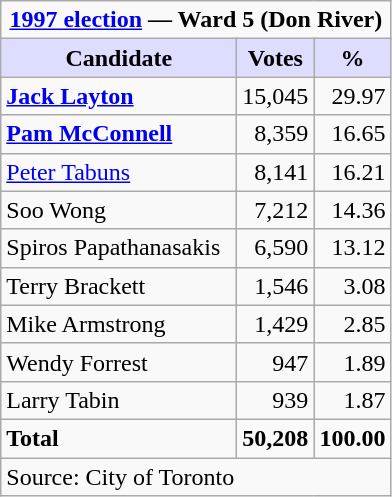<table class="wikitable sortable">
<tr>
<td colspan="3" style="text-align:center;"><strong><a href='#'>1997 election</a> — Ward 5 (Don River)</strong></td>
</tr>
<tr>
<th style="background:#ddf; width:150px;">Candidate</th>
<th style="background:#ddf;">Votes</th>
<th style="background:#ddf;">%</th>
</tr>
<tr>
<td><strong><a href='#'>Jack Layton</a></strong></td>
<td align="right">15,045</td>
<td align="right">29.97</td>
</tr>
<tr>
<td><strong><a href='#'>Pam McConnell</a></strong></td>
<td align="right">8,359</td>
<td align="right">16.65</td>
</tr>
<tr>
<td><a href='#'>Peter Tabuns</a></td>
<td align="right">8,141</td>
<td align="right">16.21</td>
</tr>
<tr>
<td>Soo Wong</td>
<td align="right">7,212</td>
<td align="right">14.36</td>
</tr>
<tr>
<td>Spiros Papathanasakis</td>
<td align="right">6,590</td>
<td align="right">13.12</td>
</tr>
<tr>
<td>Terry Brackett</td>
<td align="right">1,546</td>
<td align="right">3.08</td>
</tr>
<tr>
<td>Mike Armstrong</td>
<td align="right">1,429</td>
<td align="right">2.85</td>
</tr>
<tr>
<td>Wendy Forrest</td>
<td align="right">947</td>
<td align="right">1.89</td>
</tr>
<tr>
<td>Larry Tabin</td>
<td align="right">939</td>
<td align="right">1.87</td>
</tr>
<tr>
<td><strong>Total</strong></td>
<td align="right"><strong>50,208</strong></td>
<td align="right"><strong>100.00</strong></td>
</tr>
<tr>
<td colspan="3">Source: City of Toronto</td>
</tr>
</table>
